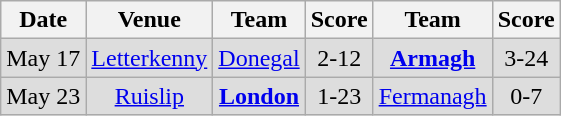<table class="wikitable">
<tr>
<th>Date</th>
<th>Venue</th>
<th>Team</th>
<th>Score</th>
<th>Team</th>
<th>Score</th>
</tr>
<tr align="center" style="background:#dddddd;">
<td>May 17</td>
<td><a href='#'>Letterkenny</a></td>
<td><a href='#'>Donegal</a></td>
<td>2-12</td>
<td><strong><a href='#'>Armagh</a></strong></td>
<td>3-24</td>
</tr>
<tr align="center" style="background:#dddddd;">
<td>May 23</td>
<td><a href='#'>Ruislip</a></td>
<td><strong><a href='#'>London</a></strong></td>
<td>1-23</td>
<td><a href='#'>Fermanagh</a></td>
<td>0-7</td>
</tr>
</table>
